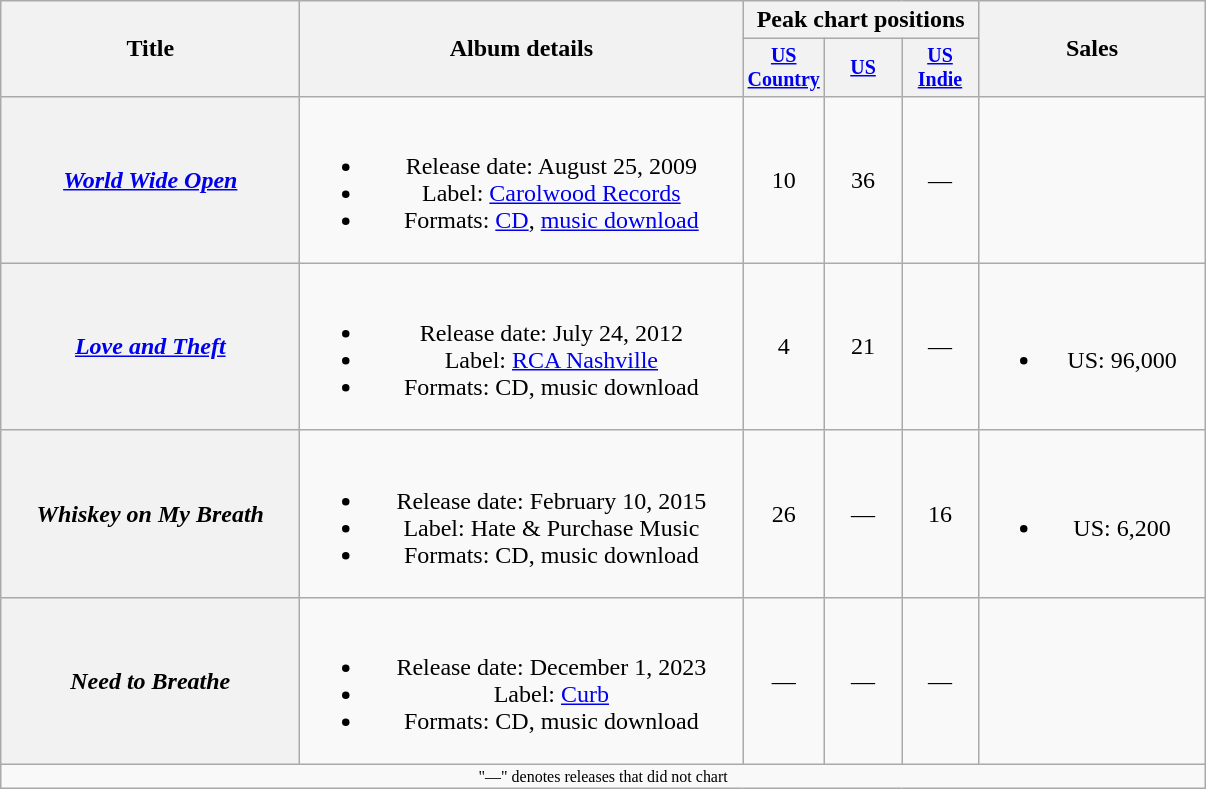<table class="wikitable plainrowheaders" style="text-align:center;">
<tr>
<th rowspan="2" style="width:12em;">Title</th>
<th rowspan="2" style="width:18em;">Album details</th>
<th colspan="3">Peak chart positions</th>
<th rowspan="2" style="width:9em;">Sales</th>
</tr>
<tr style="font-size:smaller;">
<th style="width:45px;"><a href='#'>US Country</a><br></th>
<th style="width:45px;"><a href='#'>US</a><br></th>
<th style="width:45px;"><a href='#'>US Indie</a><br></th>
</tr>
<tr>
<th scope="row"><em><a href='#'>World Wide Open</a></em></th>
<td><br><ul><li>Release date: August 25, 2009</li><li>Label: <a href='#'>Carolwood Records</a></li><li>Formats: <a href='#'>CD</a>, <a href='#'>music download</a></li></ul></td>
<td>10</td>
<td>36</td>
<td>—</td>
<td></td>
</tr>
<tr>
<th scope="row"><em><a href='#'>Love and Theft</a></em></th>
<td><br><ul><li>Release date: July 24, 2012</li><li>Label: <a href='#'>RCA Nashville</a></li><li>Formats: CD, music download</li></ul></td>
<td>4</td>
<td>21</td>
<td>—</td>
<td><br><ul><li>US: 96,000</li></ul></td>
</tr>
<tr>
<th scope="row"><em>Whiskey on My Breath</em></th>
<td><br><ul><li>Release date: February 10, 2015</li><li>Label: Hate & Purchase Music</li><li>Formats: CD, music download</li></ul></td>
<td>26</td>
<td>—</td>
<td>16</td>
<td><br><ul><li>US: 6,200</li></ul></td>
</tr>
<tr>
<th scope="row"><em>Need to Breathe</em></th>
<td><br><ul><li>Release date: December 1, 2023</li><li>Label: <a href='#'>Curb</a></li><li>Formats: CD, music download</li></ul></td>
<td>—</td>
<td>—</td>
<td>—</td>
<td></td>
</tr>
<tr>
<td colspan="6" style="font-size:8pt">"—" denotes releases that did not chart</td>
</tr>
</table>
